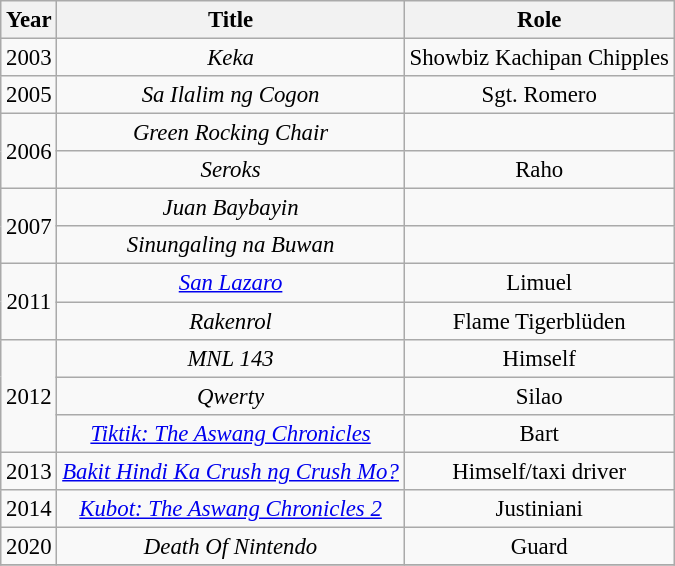<table class="wikitable" style="text-align: center; font-size:95%;">
<tr>
<th>Year</th>
<th>Title</th>
<th>Role</th>
</tr>
<tr>
<td rowspan=1>2003</td>
<td><em>Keka</em></td>
<td>Showbiz Kachipan Chipples</td>
</tr>
<tr>
<td rowspan=1>2005</td>
<td><em>Sa Ilalim ng Cogon</em></td>
<td>Sgt. Romero</td>
</tr>
<tr>
<td rowspan="2">2006</td>
<td><em>Green Rocking Chair</em></td>
<td></td>
</tr>
<tr>
<td><em>Seroks</em></td>
<td>Raho</td>
</tr>
<tr>
<td rowspan="2">2007</td>
<td><em>Juan Baybayin</em></td>
<td></td>
</tr>
<tr>
<td><em>Sinungaling na Buwan</em></td>
<td></td>
</tr>
<tr>
<td rowspan="2">2011</td>
<td><a href='#'><em>San Lazaro</em></a></td>
<td>Limuel</td>
</tr>
<tr>
<td><em>Rakenrol</em></td>
<td>Flame Tigerblüden</td>
</tr>
<tr>
<td rowspan="3">2012</td>
<td><em>MNL 143</em></td>
<td>Himself</td>
</tr>
<tr>
<td><em>Qwerty</em></td>
<td>Silao</td>
</tr>
<tr>
<td><em><a href='#'>Tiktik: The Aswang Chronicles</a></em></td>
<td>Bart</td>
</tr>
<tr>
<td rowspan=1>2013</td>
<td><em><a href='#'>Bakit Hindi Ka Crush ng Crush Mo?</a></em></td>
<td>Himself/taxi driver</td>
</tr>
<tr>
<td rowspan=1>2014</td>
<td><em><a href='#'>Kubot: The Aswang Chronicles 2</a></em></td>
<td>Justiniani</td>
</tr>
<tr>
<td rowspan=1>2020</td>
<td><em>Death Of Nintendo</em></td>
<td>Guard</td>
</tr>
<tr>
</tr>
</table>
